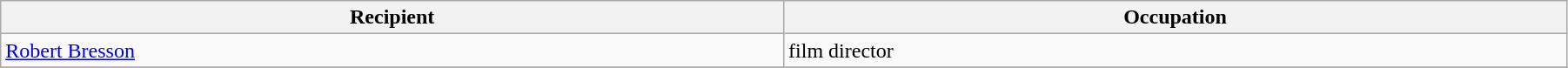<table class="wikitable" width="95%" cellpadding="5">
<tr>
<th width="25%">Recipient</th>
<th width="25%">Occupation</th>
</tr>
<tr>
<td> <a href='#'>Robert Bresson</a></td>
<td>film director</td>
</tr>
<tr>
</tr>
</table>
